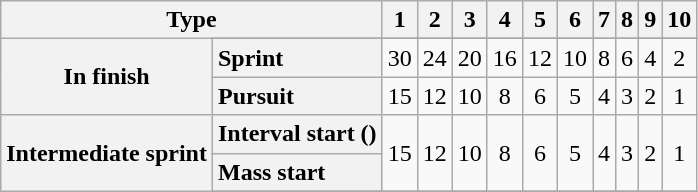<table class="wikitable plainrowheaders" style="text-align: center">
<tr>
<th scope="col" colspan="2">Type</th>
<th scope="col">1</th>
<th scope="col">2</th>
<th scope="col">3</th>
<th scope="col">4</th>
<th scope="col">5</th>
<th scope="col">6</th>
<th scope="col">7</th>
<th scope="col">8</th>
<th scope="col">9</th>
<th scope="col">10</th>
</tr>
<tr>
<th scope="row" rowspan=3>In finish</th>
</tr>
<tr>
<th scope="row" style="text-align:left;">Sprint</th>
<td>30</td>
<td>24</td>
<td>20</td>
<td>16</td>
<td>12</td>
<td>10</td>
<td>8</td>
<td>6</td>
<td>4</td>
<td>2</td>
</tr>
<tr>
<th scope="row" style="text-align:left;">Pursuit</th>
<td>15</td>
<td>12</td>
<td>10</td>
<td>8</td>
<td>6</td>
<td>5</td>
<td>4</td>
<td>3</td>
<td>2</td>
<td>1</td>
</tr>
<tr>
<th scope="row" rowspan=3>Intermediate sprint</th>
<th scope="row" style="text-align:left;">Interval start ()</th>
<td rowspan=2>15</td>
<td rowspan=2>12</td>
<td rowspan=2>10</td>
<td rowspan=2>8</td>
<td rowspan=2>6</td>
<td rowspan=2>5</td>
<td rowspan=2>4</td>
<td rowspan=2>3</td>
<td rowspan=2>2</td>
<td rowspan=2>1</td>
</tr>
<tr>
<th scope="row" style="text-align:left;">Mass start</th>
</tr>
<tr>
</tr>
</table>
